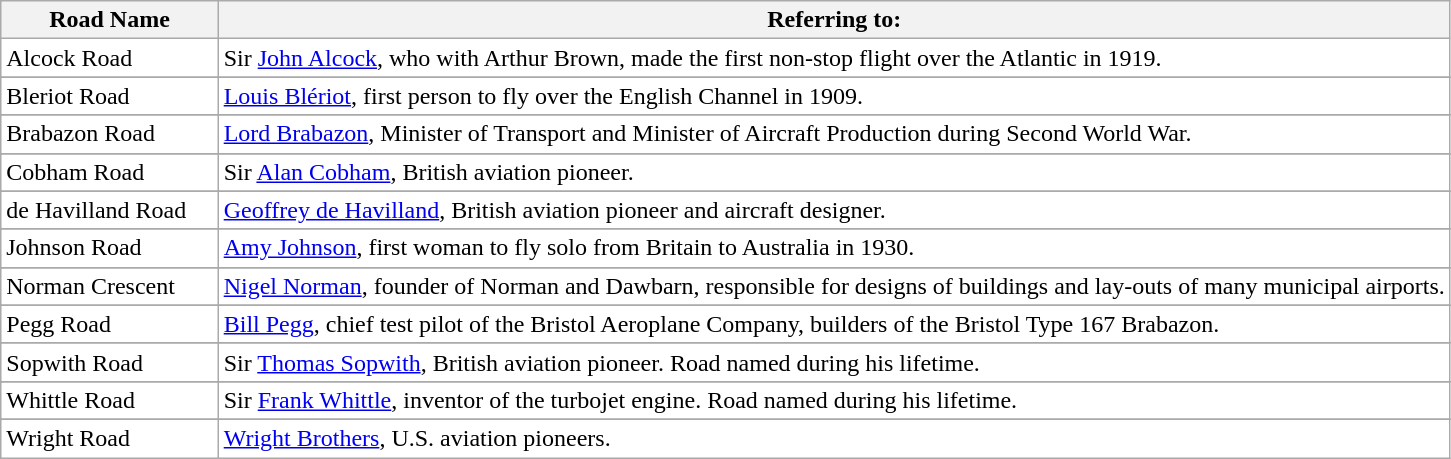<table class="wikitable" style=width="75%">
<tr>
<th width="15%">Road Name</th>
<th width="85%">Referring to:</th>
</tr>
<tr>
<td style="background: white; text-align:left;">Alcock Road</td>
<td style="background: white; text-align:left;">Sir <a href='#'>John Alcock</a>, who with Arthur Brown, made the first non-stop flight over the Atlantic in 1919.</td>
</tr>
<tr>
</tr>
<tr>
<td style="background: white; text-align:left;">Bleriot Road</td>
<td style="background: white; text-align:left;"><a href='#'>Louis Blériot</a>, first person to fly over the English Channel in 1909.</td>
</tr>
<tr>
</tr>
<tr>
<td style="background: white; text-align:left;">Brabazon Road</td>
<td style="background: white; text-align:left;"><a href='#'>Lord Brabazon</a>, Minister of Transport and Minister of Aircraft Production during Second World War.</td>
</tr>
<tr>
</tr>
<tr>
<td style="background: white; text-align:left;">Cobham Road</td>
<td style="background: white; text-align:left;">Sir <a href='#'>Alan Cobham</a>, British aviation pioneer.</td>
</tr>
<tr>
</tr>
<tr>
<td style="background: white; text-align:left;">de Havilland Road</td>
<td style="background: white; text-align:left;"><a href='#'>Geoffrey de Havilland</a>, British aviation pioneer and aircraft designer.</td>
</tr>
<tr>
</tr>
<tr>
<td style="background: white; text-align:left;">Johnson Road</td>
<td style="background: white; text-align:left;"><a href='#'>Amy Johnson</a>, first woman to fly solo from Britain to Australia in 1930.</td>
</tr>
<tr>
</tr>
<tr>
<td style="background: white; text-align:left;">Norman Crescent</td>
<td style="background: white; text-align:left;"><a href='#'>Nigel Norman</a>, founder of Norman and Dawbarn, responsible for designs of buildings and lay-outs of many municipal airports.</td>
</tr>
<tr>
</tr>
<tr>
<td style="background: white; text-align:left;">Pegg Road</td>
<td style="background: white; text-align:left;"><a href='#'>Bill Pegg</a>, chief test pilot of the Bristol Aeroplane Company, builders of the Bristol Type 167 Brabazon.</td>
</tr>
<tr>
</tr>
<tr>
<td style="background: white; text-align:left;">Sopwith Road</td>
<td style="background: white; text-align:left;">Sir <a href='#'>Thomas Sopwith</a>, British aviation pioneer. Road named during his lifetime.</td>
</tr>
<tr>
</tr>
<tr>
<td style="background: white; text-align:left;">Whittle Road</td>
<td style="background: white; text-align:left;">Sir <a href='#'>Frank Whittle</a>, inventor of the turbojet engine. Road named during his lifetime.</td>
</tr>
<tr>
</tr>
<tr>
<td style="background: white; text-align:left;">Wright Road</td>
<td style="background: white; text-align:left;"><a href='#'>Wright Brothers</a>, U.S. aviation pioneers.</td>
</tr>
</table>
